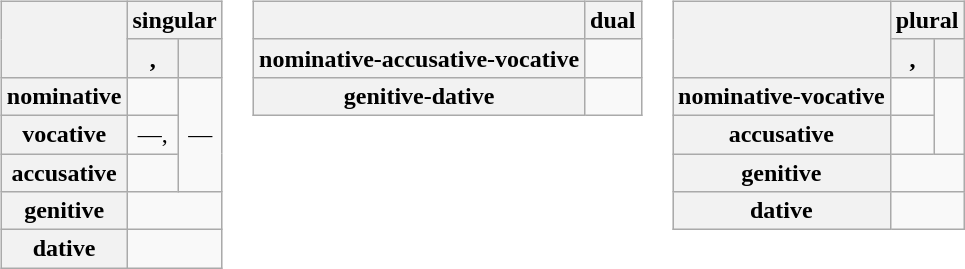<table>
<tr style="vertical-align: top;">
<td><br><table class="wikitable polytonic" style="text-align: center;">
<tr>
<th rowspan="2"></th>
<th colspan="2">singular</th>
</tr>
<tr>
<th>,<br></th>
<th></th>
</tr>
<tr>
<th>nominative</th>
<td></td>
<td rowspan="3">—</td>
</tr>
<tr>
<th>vocative</th>
<td>—, </td>
</tr>
<tr>
<th>accusative</th>
<td></td>
</tr>
<tr>
<th>genitive</th>
<td colspan="2"></td>
</tr>
<tr>
<th>dative</th>
<td colspan="2"></td>
</tr>
</table>
</td>
<td><br><table class="wikitable" style="text-align: center;">
<tr>
<th></th>
<th>dual</th>
</tr>
<tr>
<th>nominative-accusative-vocative</th>
<td></td>
</tr>
<tr>
<th>genitive-dative</th>
<td></td>
</tr>
</table>
</td>
<td><br><table class="wikitable" style="text-align: center;">
<tr>
<th rowspan="2"></th>
<th colspan="2">plural</th>
</tr>
<tr>
<th>,<br></th>
<th></th>
</tr>
<tr>
<th>nominative-vocative</th>
<td></td>
<td rowspan="2"></td>
</tr>
<tr>
<th>accusative</th>
<td></td>
</tr>
<tr>
<th>genitive</th>
<td colspan="2"></td>
</tr>
<tr>
<th>dative</th>
<td colspan="2"></td>
</tr>
</table>
</td>
</tr>
</table>
